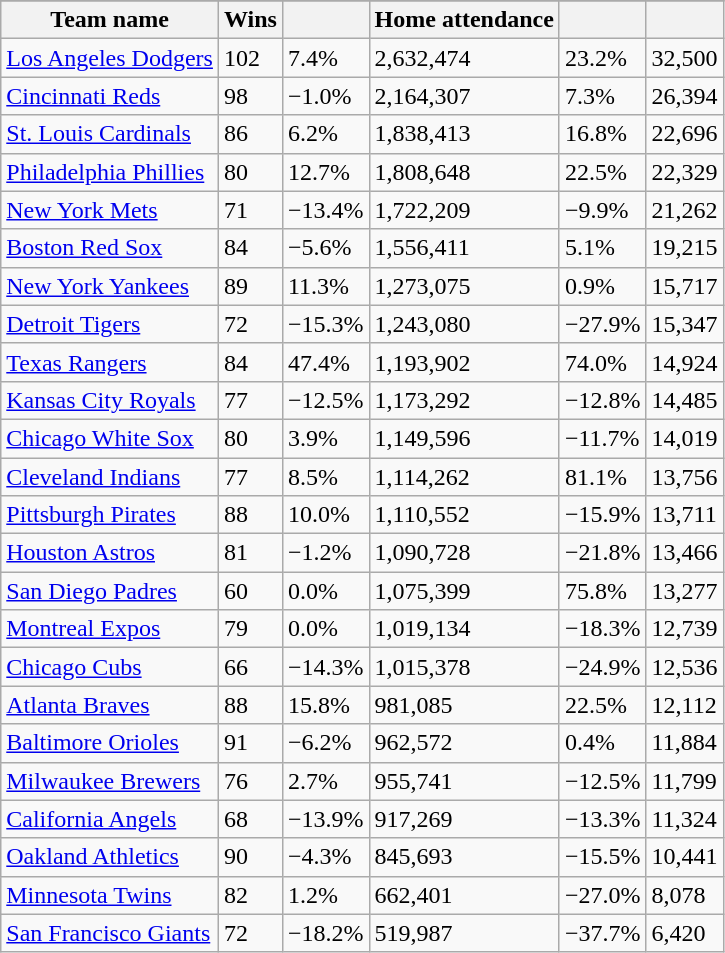<table class="wikitable sortable">
<tr style="text-align:center; font-size:larger;">
</tr>
<tr>
<th>Team name</th>
<th>Wins</th>
<th></th>
<th>Home attendance</th>
<th></th>
<th></th>
</tr>
<tr>
<td><a href='#'>Los Angeles Dodgers</a></td>
<td>102</td>
<td>7.4%</td>
<td>2,632,474</td>
<td>23.2%</td>
<td>32,500</td>
</tr>
<tr>
<td><a href='#'>Cincinnati Reds</a></td>
<td>98</td>
<td>−1.0%</td>
<td>2,164,307</td>
<td>7.3%</td>
<td>26,394</td>
</tr>
<tr>
<td><a href='#'>St. Louis Cardinals</a></td>
<td>86</td>
<td>6.2%</td>
<td>1,838,413</td>
<td>16.8%</td>
<td>22,696</td>
</tr>
<tr>
<td><a href='#'>Philadelphia Phillies</a></td>
<td>80</td>
<td>12.7%</td>
<td>1,808,648</td>
<td>22.5%</td>
<td>22,329</td>
</tr>
<tr>
<td><a href='#'>New York Mets</a></td>
<td>71</td>
<td>−13.4%</td>
<td>1,722,209</td>
<td>−9.9%</td>
<td>21,262</td>
</tr>
<tr>
<td><a href='#'>Boston Red Sox</a></td>
<td>84</td>
<td>−5.6%</td>
<td>1,556,411</td>
<td>5.1%</td>
<td>19,215</td>
</tr>
<tr>
<td><a href='#'>New York Yankees</a></td>
<td>89</td>
<td>11.3%</td>
<td>1,273,075</td>
<td>0.9%</td>
<td>15,717</td>
</tr>
<tr>
<td><a href='#'>Detroit Tigers</a></td>
<td>72</td>
<td>−15.3%</td>
<td>1,243,080</td>
<td>−27.9%</td>
<td>15,347</td>
</tr>
<tr>
<td><a href='#'>Texas Rangers</a></td>
<td>84</td>
<td>47.4%</td>
<td>1,193,902</td>
<td>74.0%</td>
<td>14,924</td>
</tr>
<tr>
<td><a href='#'>Kansas City Royals</a></td>
<td>77</td>
<td>−12.5%</td>
<td>1,173,292</td>
<td>−12.8%</td>
<td>14,485</td>
</tr>
<tr>
<td><a href='#'>Chicago White Sox</a></td>
<td>80</td>
<td>3.9%</td>
<td>1,149,596</td>
<td>−11.7%</td>
<td>14,019</td>
</tr>
<tr>
<td><a href='#'>Cleveland Indians</a></td>
<td>77</td>
<td>8.5%</td>
<td>1,114,262</td>
<td>81.1%</td>
<td>13,756</td>
</tr>
<tr>
<td><a href='#'>Pittsburgh Pirates</a></td>
<td>88</td>
<td>10.0%</td>
<td>1,110,552</td>
<td>−15.9%</td>
<td>13,711</td>
</tr>
<tr>
<td><a href='#'>Houston Astros</a></td>
<td>81</td>
<td>−1.2%</td>
<td>1,090,728</td>
<td>−21.8%</td>
<td>13,466</td>
</tr>
<tr>
<td><a href='#'>San Diego Padres</a></td>
<td>60</td>
<td>0.0%</td>
<td>1,075,399</td>
<td>75.8%</td>
<td>13,277</td>
</tr>
<tr>
<td><a href='#'>Montreal Expos</a></td>
<td>79</td>
<td>0.0%</td>
<td>1,019,134</td>
<td>−18.3%</td>
<td>12,739</td>
</tr>
<tr>
<td><a href='#'>Chicago Cubs</a></td>
<td>66</td>
<td>−14.3%</td>
<td>1,015,378</td>
<td>−24.9%</td>
<td>12,536</td>
</tr>
<tr>
<td><a href='#'>Atlanta Braves</a></td>
<td>88</td>
<td>15.8%</td>
<td>981,085</td>
<td>22.5%</td>
<td>12,112</td>
</tr>
<tr>
<td><a href='#'>Baltimore Orioles</a></td>
<td>91</td>
<td>−6.2%</td>
<td>962,572</td>
<td>0.4%</td>
<td>11,884</td>
</tr>
<tr>
<td><a href='#'>Milwaukee Brewers</a></td>
<td>76</td>
<td>2.7%</td>
<td>955,741</td>
<td>−12.5%</td>
<td>11,799</td>
</tr>
<tr>
<td><a href='#'>California Angels</a></td>
<td>68</td>
<td>−13.9%</td>
<td>917,269</td>
<td>−13.3%</td>
<td>11,324</td>
</tr>
<tr>
<td><a href='#'>Oakland Athletics</a></td>
<td>90</td>
<td>−4.3%</td>
<td>845,693</td>
<td>−15.5%</td>
<td>10,441</td>
</tr>
<tr>
<td><a href='#'>Minnesota Twins</a></td>
<td>82</td>
<td>1.2%</td>
<td>662,401</td>
<td>−27.0%</td>
<td>8,078</td>
</tr>
<tr>
<td><a href='#'>San Francisco Giants</a></td>
<td>72</td>
<td>−18.2%</td>
<td>519,987</td>
<td>−37.7%</td>
<td>6,420</td>
</tr>
</table>
